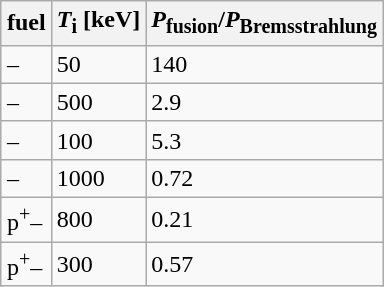<table class="wikitable" style="margin:auto;">
<tr>
<th>fuel</th>
<th><em>T</em><sub>i</sub> [keV]</th>
<th><em>P</em><sub>fusion</sub>/<em>P</em><sub>Bremsstrahlung</sub></th>
</tr>
<tr>
<td>–</td>
<td>50</td>
<td>140</td>
</tr>
<tr>
<td>–</td>
<td>500</td>
<td>2.9</td>
</tr>
<tr>
<td>–</td>
<td>100</td>
<td>5.3</td>
</tr>
<tr>
<td>–</td>
<td>1000</td>
<td>0.72</td>
</tr>
<tr>
<td>p<sup>+</sup>–</td>
<td>800</td>
<td>0.21</td>
</tr>
<tr>
<td>p<sup>+</sup>–</td>
<td>300</td>
<td>0.57</td>
</tr>
</table>
